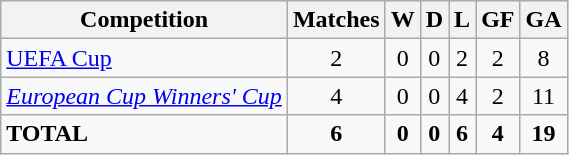<table class="wikitable" style="text-align:center;">
<tr>
<th>Competition</th>
<th>Matches</th>
<th>W</th>
<th>D</th>
<th>L</th>
<th>GF</th>
<th>GA</th>
</tr>
<tr>
<td align="left"><a href='#'>UEFA Cup</a></td>
<td>2</td>
<td>0</td>
<td>0</td>
<td>2</td>
<td>2</td>
<td>8</td>
</tr>
<tr>
<td align="left"><em><a href='#'>European Cup Winners' Cup</a></em></td>
<td>4</td>
<td>0</td>
<td>0</td>
<td>4</td>
<td>2</td>
<td>11</td>
</tr>
<tr>
<td align="left"><strong>TOTAL</strong></td>
<td><strong>6</strong></td>
<td><strong>0</strong></td>
<td><strong>0</strong></td>
<td><strong>6</strong></td>
<td><strong>4</strong></td>
<td><strong>19</strong></td>
</tr>
</table>
